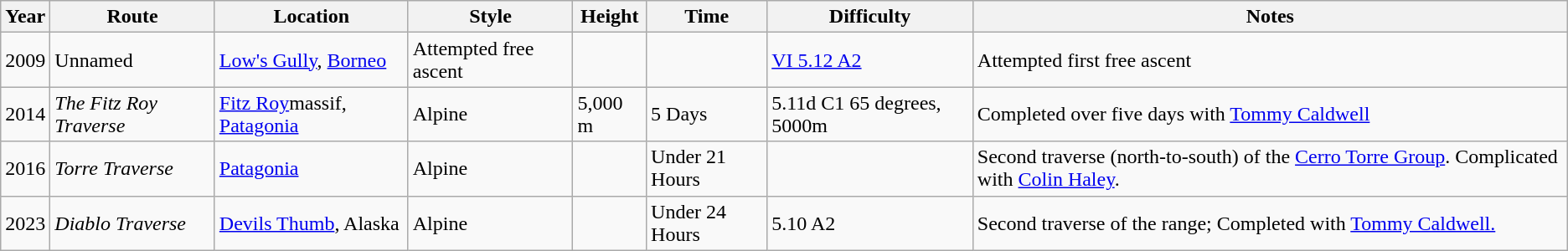<table class="wikitable">
<tr>
<th>Year</th>
<th>Route</th>
<th>Location</th>
<th>Style</th>
<th>Height</th>
<th>Time</th>
<th>Difficulty</th>
<th>Notes</th>
</tr>
<tr>
<td>2009</td>
<td>Unnamed</td>
<td><a href='#'>Low's Gully</a>, <a href='#'>Borneo</a></td>
<td>Attempted free ascent</td>
<td></td>
<td></td>
<td><a href='#'>VI 5.12 A2</a></td>
<td>Attempted first free ascent</td>
</tr>
<tr>
<td>2014</td>
<td><em>The Fitz Roy Traverse</em></td>
<td><a href='#'>Fitz Roy</a>massif, <a href='#'>Patagonia</a></td>
<td>Alpine</td>
<td>5,000 m</td>
<td>5 Days</td>
<td>5.11d C1 65 degrees, 5000m</td>
<td>Completed over five days with <a href='#'>Tommy Caldwell</a></td>
</tr>
<tr>
<td>2016</td>
<td><em>Torre Traverse</em></td>
<td><a href='#'>Patagonia</a></td>
<td>Alpine</td>
<td></td>
<td>Under 21 Hours</td>
<td></td>
<td>Second traverse (north-to-south) of the <a href='#'>Cerro Torre Group</a>. Complicated with <a href='#'>Colin Haley</a>.</td>
</tr>
<tr>
<td>2023</td>
<td><em>Diablo Traverse</em></td>
<td><a href='#'>Devils Thumb</a>, Alaska</td>
<td>Alpine</td>
<td></td>
<td>Under 24 Hours</td>
<td>5.10 A2</td>
<td>Second traverse of the range; Completed with <a href='#'>Tommy Caldwell.</a></td>
</tr>
</table>
